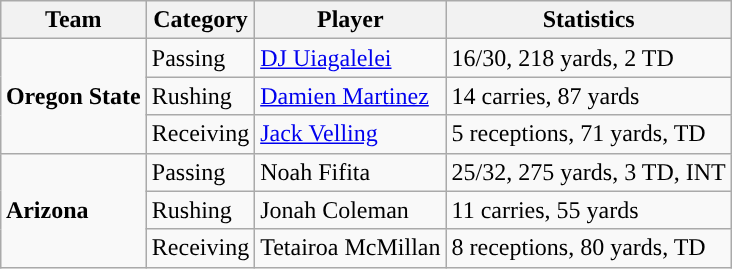<table class="wikitable" style="float: right;">
<tr>
<th>Team</th>
<th>Category</th>
<th>Player</th>
<th>Statistics</th>
</tr>
<tr>
<td rowspan=3><strong>Oregon State</strong></td>
<td>Passing</td>
<td><a href='#'>DJ Uiagalelei</a></td>
<td>16/30, 218 yards, 2 TD</td>
</tr>
<tr>
<td>Rushing</td>
<td><a href='#'>Damien Martinez</a></td>
<td>14 carries, 87 yards</td>
</tr>
<tr>
<td>Receiving</td>
<td><a href='#'>Jack Velling</a></td>
<td>5 receptions, 71 yards, TD</td>
</tr>
<tr>
<td rowspan=3><strong>Arizona</strong></td>
<td>Passing</td>
<td>Noah Fifita</td>
<td>25/32, 275 yards, 3 TD, INT</td>
</tr>
<tr>
<td>Rushing</td>
<td>Jonah Coleman</td>
<td>11 carries, 55 yards</td>
</tr>
<tr>
<td>Receiving</td>
<td>Tetairoa McMillan</td>
<td>8 receptions, 80 yards, TD</td>
</tr>
</table>
